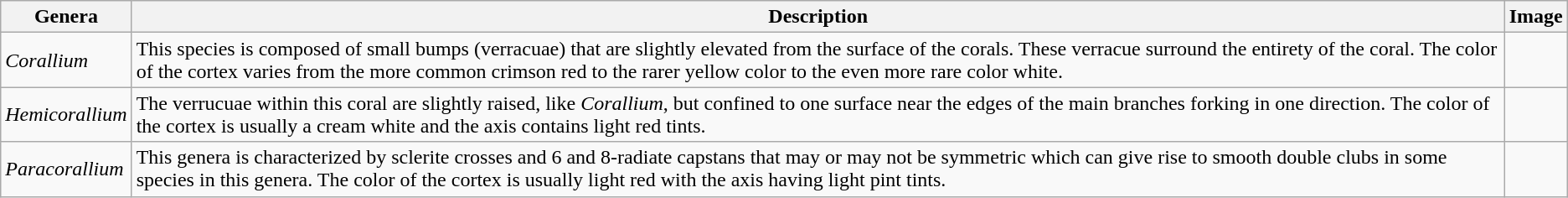<table class="wikitable">
<tr>
<th>Genera</th>
<th>Description</th>
<th>Image</th>
</tr>
<tr>
<td><em>Corallium</em></td>
<td>This species is composed of small bumps (verracuae) that are slightly elevated from the surface of the corals. These verracue surround the entirety of the coral. The color of the cortex varies from the more common crimson red to the rarer yellow color to the even more rare color white.</td>
<td></td>
</tr>
<tr>
<td><em>Hemicorallium</em></td>
<td>The verrucuae within this coral are slightly raised, like <em>Corallium</em>, but confined to one surface near the edges of the main branches forking in one direction.  The color of the cortex is usually a cream white and the axis contains light red tints.</td>
<td></td>
</tr>
<tr>
<td><em>Paracorallium</em></td>
<td>This genera is characterized by sclerite crosses and 6 and 8-radiate capstans that may or may not be symmetric which can give rise to smooth double clubs in some species in this genera. The color of the cortex is usually light red with the axis having light pint tints.</td>
<td></td>
</tr>
</table>
